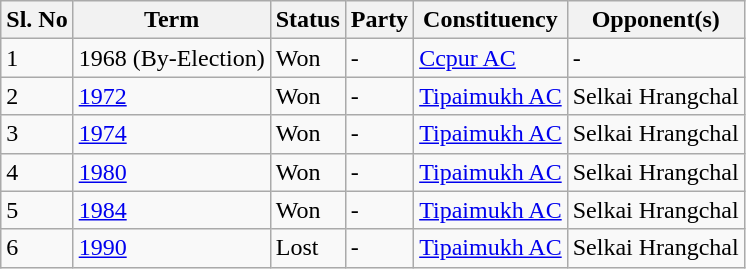<table class="wikitable">
<tr>
<th>Sl. No</th>
<th>Term</th>
<th>Status</th>
<th>Party</th>
<th>Constituency</th>
<th>Opponent(s)</th>
</tr>
<tr>
<td>1</td>
<td>1968 (By-Election)</td>
<td>Won</td>
<td>-</td>
<td><a href='#'>Ccpur AC</a></td>
<td>-</td>
</tr>
<tr>
<td>2</td>
<td><a href='#'>1972</a></td>
<td>Won</td>
<td>-</td>
<td><a href='#'>Tipaimukh AC</a></td>
<td>Selkai Hrangchal</td>
</tr>
<tr>
<td>3</td>
<td><a href='#'>1974</a></td>
<td>Won</td>
<td>-</td>
<td><a href='#'>Tipaimukh AC</a></td>
<td>Selkai Hrangchal</td>
</tr>
<tr>
<td>4</td>
<td><a href='#'>1980</a></td>
<td>Won</td>
<td>-</td>
<td><a href='#'>Tipaimukh AC</a></td>
<td>Selkai Hrangchal</td>
</tr>
<tr>
<td>5</td>
<td><a href='#'>1984</a></td>
<td>Won</td>
<td>-</td>
<td><a href='#'>Tipaimukh AC</a></td>
<td>Selkai Hrangchal</td>
</tr>
<tr>
<td>6</td>
<td><a href='#'>1990</a></td>
<td>Lost</td>
<td>-</td>
<td><a href='#'>Tipaimukh AC</a></td>
<td>Selkai Hrangchal</td>
</tr>
</table>
